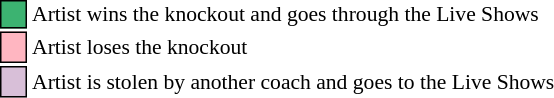<table class="toccolours" style="font-size: 90%; white-space: nowrap;">
<tr>
<td style="background-color:mediumseagreen; border: 1px solid black;"></td>
<td>Artist wins the knockout and goes through the Live Shows</td>
</tr>
<tr>
<td style="background-color:lightpink; border: 1px solid black">    </td>
<td>Artist loses the knockout</td>
</tr>
<tr>
<td style="background-color:thistle; border: 1px solid black;">    </td>
<td>Artist is stolen by another coach and goes to the Live Shows</td>
</tr>
<tr>
</tr>
</table>
